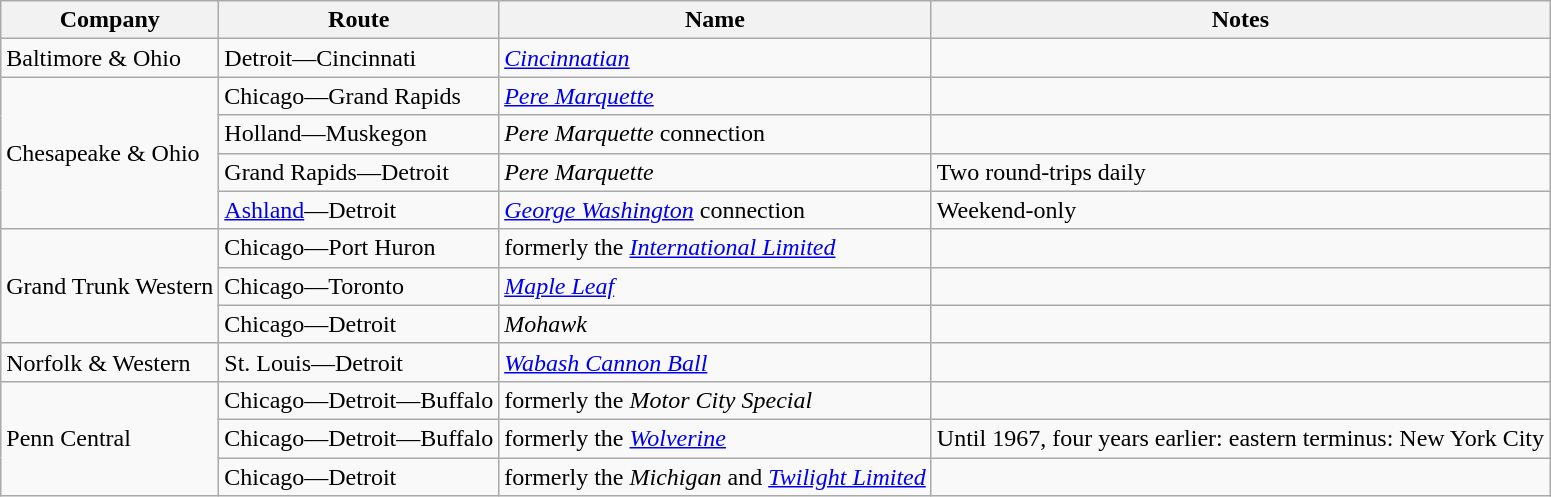<table class="wikitable">
<tr>
<th>Company</th>
<th>Route</th>
<th>Name</th>
<th>Notes</th>
</tr>
<tr>
<td>Baltimore & Ohio</td>
<td>Detroit—Cincinnati</td>
<td><em><a href='#'>Cincinnatian</a></em></td>
<td></td>
</tr>
<tr>
<td rowspan=4>Chesapeake & Ohio</td>
<td>Chicago—Grand Rapids</td>
<td><em><a href='#'>Pere Marquette</a></em></td>
<td></td>
</tr>
<tr>
<td>Holland—Muskegon</td>
<td><em>Pere Marquette</em> connection</td>
<td></td>
</tr>
<tr>
<td>Grand Rapids—Detroit</td>
<td><em>Pere Marquette</em></td>
<td>Two round-trips daily</td>
</tr>
<tr>
<td><a href='#'>Ashland</a>—Detroit</td>
<td><em><a href='#'>George Washington</a></em> connection</td>
<td>Weekend-only</td>
</tr>
<tr>
<td rowspan=3>Grand Trunk Western</td>
<td>Chicago—Port Huron</td>
<td>formerly the <em><a href='#'>International Limited</a></em></td>
<td></td>
</tr>
<tr>
<td>Chicago—Toronto</td>
<td><em><a href='#'>Maple Leaf</a></em></td>
<td></td>
</tr>
<tr>
<td>Chicago—Detroit</td>
<td><em>Mohawk</em></td>
<td></td>
</tr>
<tr>
<td>Norfolk & Western</td>
<td>St. Louis—Detroit</td>
<td><em><a href='#'>Wabash Cannon Ball</a></em></td>
<td></td>
</tr>
<tr>
<td rowspan=3>Penn Central</td>
<td>Chicago—Detroit—Buffalo</td>
<td>formerly the <em>Motor City Special</em></td>
<td></td>
</tr>
<tr>
<td>Chicago—Detroit—Buffalo</td>
<td>formerly the <em><a href='#'>Wolverine</a></em></td>
<td>Until 1967, four years earlier: eastern terminus: New York City</td>
</tr>
<tr>
<td>Chicago—Detroit</td>
<td>formerly the <em>Michigan</em> and <em><a href='#'>Twilight Limited</a></em></td>
<td></td>
</tr>
</table>
